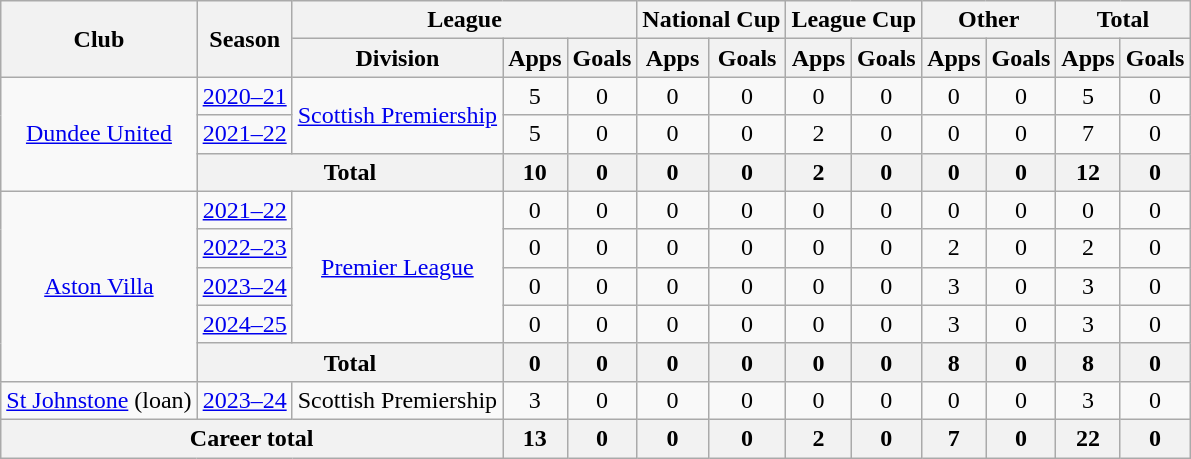<table class="wikitable" style="text-align: center">
<tr>
<th rowspan="2">Club</th>
<th rowspan="2">Season</th>
<th colspan="3">League</th>
<th colspan="2">National Cup</th>
<th colspan="2">League Cup</th>
<th colspan="2">Other</th>
<th colspan="2">Total</th>
</tr>
<tr>
<th>Division</th>
<th>Apps</th>
<th>Goals</th>
<th>Apps</th>
<th>Goals</th>
<th>Apps</th>
<th>Goals</th>
<th>Apps</th>
<th>Goals</th>
<th>Apps</th>
<th>Goals</th>
</tr>
<tr>
<td rowspan=3><a href='#'>Dundee United</a></td>
<td><a href='#'>2020–21</a></td>
<td rowspan="2"><a href='#'>Scottish Premiership</a></td>
<td>5</td>
<td>0</td>
<td>0</td>
<td>0</td>
<td>0</td>
<td>0</td>
<td>0</td>
<td>0</td>
<td>5</td>
<td>0</td>
</tr>
<tr>
<td><a href='#'>2021–22</a></td>
<td>5</td>
<td>0</td>
<td>0</td>
<td>0</td>
<td>2</td>
<td>0</td>
<td>0</td>
<td>0</td>
<td>7</td>
<td>0</td>
</tr>
<tr>
<th colspan="2">Total</th>
<th>10</th>
<th>0</th>
<th>0</th>
<th>0</th>
<th>2</th>
<th>0</th>
<th>0</th>
<th>0</th>
<th>12</th>
<th>0</th>
</tr>
<tr>
<td rowspan="5"><a href='#'>Aston Villa</a></td>
<td><a href='#'>2021–22</a></td>
<td rowspan="4"><a href='#'>Premier League</a></td>
<td>0</td>
<td>0</td>
<td>0</td>
<td>0</td>
<td>0</td>
<td>0</td>
<td>0</td>
<td>0</td>
<td>0</td>
<td>0</td>
</tr>
<tr>
<td><a href='#'>2022–23</a></td>
<td>0</td>
<td>0</td>
<td>0</td>
<td>0</td>
<td>0</td>
<td>0</td>
<td>2</td>
<td>0</td>
<td>2</td>
<td>0</td>
</tr>
<tr>
<td><a href='#'>2023–24</a></td>
<td>0</td>
<td>0</td>
<td>0</td>
<td>0</td>
<td>0</td>
<td>0</td>
<td>3</td>
<td>0</td>
<td>3</td>
<td>0</td>
</tr>
<tr>
<td><a href='#'>2024–25</a></td>
<td>0</td>
<td>0</td>
<td>0</td>
<td>0</td>
<td>0</td>
<td>0</td>
<td>3</td>
<td>0</td>
<td>3</td>
<td>0</td>
</tr>
<tr>
<th colspan="2">Total</th>
<th>0</th>
<th>0</th>
<th>0</th>
<th>0</th>
<th>0</th>
<th>0</th>
<th>8</th>
<th>0</th>
<th>8</th>
<th>0</th>
</tr>
<tr>
<td><a href='#'>St Johnstone</a> (loan)</td>
<td><a href='#'>2023–24</a></td>
<td>Scottish Premiership</td>
<td>3</td>
<td>0</td>
<td>0</td>
<td>0</td>
<td>0</td>
<td>0</td>
<td>0</td>
<td>0</td>
<td>3</td>
<td>0</td>
</tr>
<tr>
<th colspan="3">Career total</th>
<th>13</th>
<th>0</th>
<th>0</th>
<th>0</th>
<th>2</th>
<th>0</th>
<th>7</th>
<th>0</th>
<th>22</th>
<th>0</th>
</tr>
</table>
